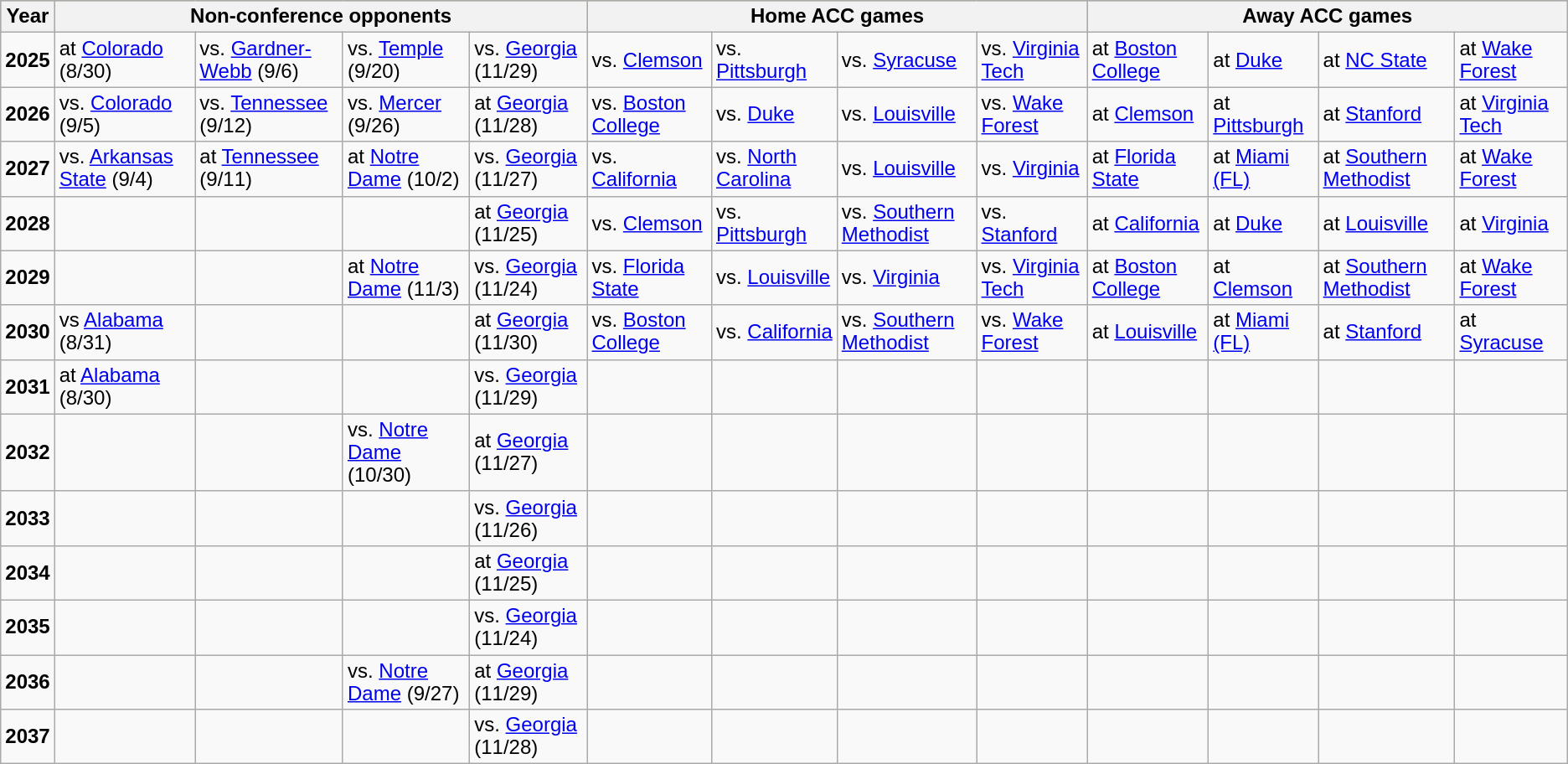<table class="wikitable" style="font-family:Arial, Helvetica, sans-serif !important;">
<tr style="background-color:#b3a369;">
<th>Year</th>
<th colspan="4">Non-conference opponents</th>
<th colspan="4">Home ACC games</th>
<th colspan="4">Away ACC games</th>
</tr>
<tr>
<td><strong>2025</strong></td>
<td>at <a href='#'>Colorado</a> (8/30)</td>
<td>vs. <a href='#'>Gardner-Webb</a> (9/6)</td>
<td>vs. <a href='#'>Temple</a> (9/20)</td>
<td>vs. <a href='#'>Georgia</a> (11/29)</td>
<td>vs. <a href='#'>Clemson</a></td>
<td>vs. <a href='#'>Pittsburgh</a></td>
<td>vs. <a href='#'>Syracuse</a></td>
<td>vs. <a href='#'>Virginia Tech</a></td>
<td>at <a href='#'>Boston College</a></td>
<td>at <a href='#'>Duke</a></td>
<td>at <a href='#'>NC State</a></td>
<td>at <a href='#'>Wake Forest</a></td>
</tr>
<tr>
<td><strong>2026</strong></td>
<td>vs. <a href='#'>Colorado</a> (9/5)</td>
<td>vs. <a href='#'>Tennessee</a> (9/12)</td>
<td>vs. <a href='#'>Mercer</a> (9/26)</td>
<td>at <a href='#'>Georgia</a> (11/28)</td>
<td>vs. <a href='#'>Boston College</a></td>
<td>vs. <a href='#'>Duke</a></td>
<td>vs. <a href='#'>Louisville</a></td>
<td>vs. <a href='#'>Wake Forest</a></td>
<td>at <a href='#'>Clemson</a></td>
<td>at <a href='#'>Pittsburgh</a></td>
<td>at <a href='#'>Stanford</a></td>
<td>at <a href='#'>Virginia Tech</a></td>
</tr>
<tr>
<td><strong>2027</strong></td>
<td>vs. <a href='#'>Arkansas State</a> (9/4)</td>
<td>at <a href='#'>Tennessee</a> (9/11)</td>
<td>at <a href='#'>Notre Dame</a> (10/2)</td>
<td>vs. <a href='#'>Georgia</a> (11/27)</td>
<td>vs. <a href='#'>California</a></td>
<td>vs. <a href='#'>North Carolina</a></td>
<td>vs. <a href='#'>Louisville</a></td>
<td>vs. <a href='#'>Virginia</a></td>
<td>at <a href='#'>Florida State</a></td>
<td>at <a href='#'>Miami (FL)</a></td>
<td>at <a href='#'>Southern Methodist</a></td>
<td>at <a href='#'>Wake Forest</a></td>
</tr>
<tr>
<td><strong>2028</strong></td>
<td></td>
<td></td>
<td></td>
<td>at <a href='#'>Georgia</a> (11/25)</td>
<td>vs. <a href='#'>Clemson</a></td>
<td>vs. <a href='#'>Pittsburgh</a></td>
<td>vs. <a href='#'>Southern Methodist</a></td>
<td>vs. <a href='#'>Stanford</a></td>
<td>at <a href='#'>California</a></td>
<td>at <a href='#'>Duke</a></td>
<td>at <a href='#'>Louisville</a></td>
<td>at <a href='#'>Virginia</a></td>
</tr>
<tr>
<td><strong>2029</strong></td>
<td></td>
<td></td>
<td>at <a href='#'>Notre Dame</a> (11/3)</td>
<td>vs. <a href='#'>Georgia</a> (11/24)</td>
<td>vs. <a href='#'>Florida State</a></td>
<td>vs. <a href='#'>Louisville</a></td>
<td>vs. <a href='#'>Virginia</a></td>
<td>vs. <a href='#'>Virginia Tech</a></td>
<td>at <a href='#'>Boston College</a></td>
<td>at <a href='#'>Clemson</a></td>
<td>at <a href='#'>Southern Methodist</a></td>
<td>at <a href='#'>Wake Forest</a></td>
</tr>
<tr>
<td><strong>2030</strong></td>
<td>vs <a href='#'>Alabama</a> (8/31)</td>
<td></td>
<td></td>
<td>at <a href='#'>Georgia</a> (11/30)</td>
<td>vs. <a href='#'>Boston College</a></td>
<td>vs. <a href='#'>California</a></td>
<td>vs. <a href='#'>Southern Methodist</a></td>
<td>vs. <a href='#'>Wake Forest</a></td>
<td>at <a href='#'>Louisville</a></td>
<td>at <a href='#'>Miami (FL)</a></td>
<td>at <a href='#'>Stanford</a></td>
<td>at <a href='#'>Syracuse</a></td>
</tr>
<tr>
<td><strong>2031</strong></td>
<td>at <a href='#'>Alabama</a> (8/30)</td>
<td></td>
<td></td>
<td>vs. <a href='#'>Georgia</a> (11/29)</td>
<td></td>
<td></td>
<td></td>
<td></td>
<td></td>
<td></td>
<td></td>
<td></td>
</tr>
<tr>
<td><strong>2032</strong></td>
<td></td>
<td></td>
<td>vs. <a href='#'>Notre Dame</a> (10/30)</td>
<td>at <a href='#'>Georgia</a> (11/27)</td>
<td></td>
<td></td>
<td></td>
<td></td>
<td></td>
<td></td>
<td></td>
<td></td>
</tr>
<tr>
<td><strong>2033</strong></td>
<td></td>
<td></td>
<td></td>
<td>vs. <a href='#'>Georgia</a> (11/26)</td>
<td></td>
<td></td>
<td></td>
<td></td>
<td></td>
<td></td>
<td></td>
<td></td>
</tr>
<tr>
<td><strong>2034</strong></td>
<td></td>
<td></td>
<td></td>
<td>at <a href='#'>Georgia</a> (11/25)</td>
<td></td>
<td></td>
<td></td>
<td></td>
<td></td>
<td></td>
<td></td>
<td></td>
</tr>
<tr>
<td><strong>2035</strong></td>
<td></td>
<td></td>
<td></td>
<td>vs. <a href='#'>Georgia</a> (11/24)</td>
<td></td>
<td></td>
<td></td>
<td></td>
<td></td>
<td></td>
<td></td>
<td></td>
</tr>
<tr>
<td><strong>2036</strong></td>
<td></td>
<td></td>
<td>vs. <a href='#'>Notre Dame</a> (9/27)</td>
<td>at <a href='#'>Georgia</a> (11/29)</td>
<td></td>
<td></td>
<td></td>
<td></td>
<td></td>
<td></td>
<td></td>
<td></td>
</tr>
<tr>
<td><strong>2037</strong></td>
<td></td>
<td></td>
<td></td>
<td>vs. <a href='#'>Georgia</a> (11/28)</td>
<td></td>
<td></td>
<td></td>
<td></td>
<td></td>
<td></td>
<td></td>
<td></td>
</tr>
</table>
